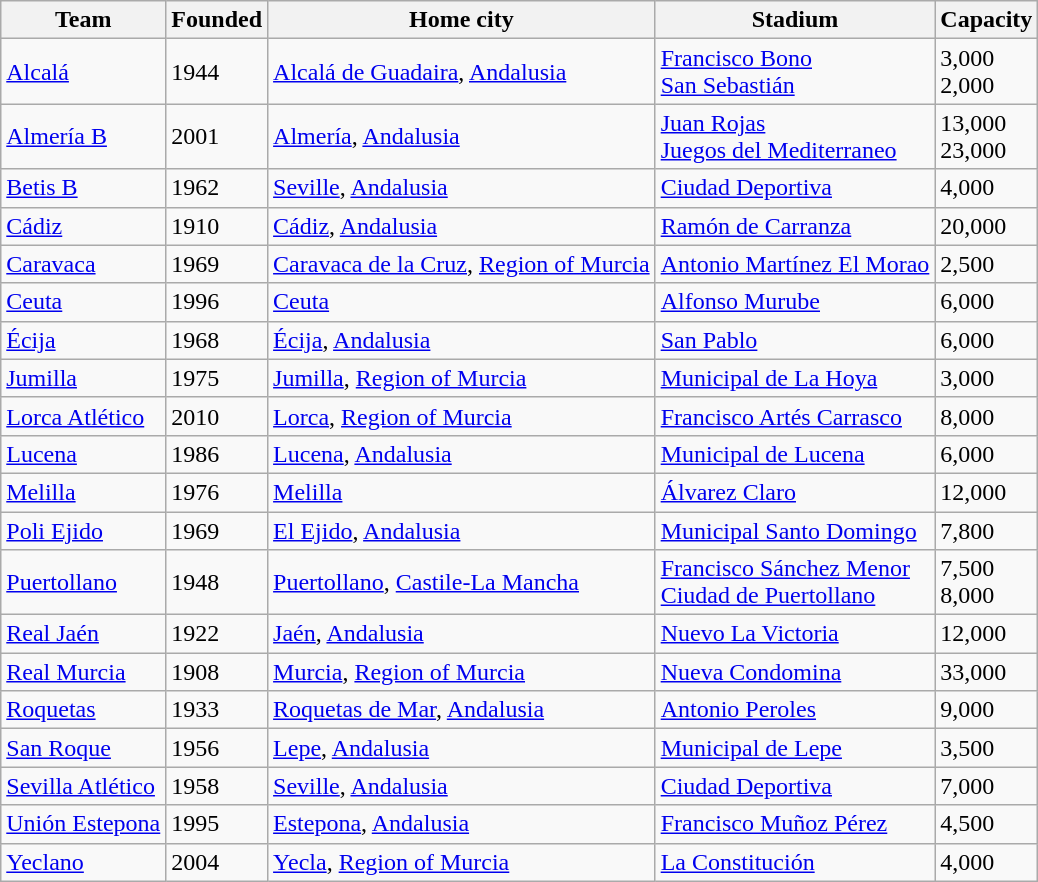<table class="wikitable sortable">
<tr>
<th>Team</th>
<th>Founded</th>
<th>Home city</th>
<th>Stadium</th>
<th>Capacity</th>
</tr>
<tr>
<td><a href='#'>Alcalá</a></td>
<td>1944</td>
<td><a href='#'>Alcalá de Guadaira</a>, <a href='#'>Andalusia</a></td>
<td><a href='#'>Francisco Bono</a><br><a href='#'>San Sebastián</a></td>
<td>3,000<br>2,000</td>
</tr>
<tr>
<td><a href='#'>Almería B</a></td>
<td>2001</td>
<td><a href='#'>Almería</a>, <a href='#'>Andalusia</a></td>
<td><a href='#'>Juan Rojas</a><br><a href='#'>Juegos del Mediterraneo</a></td>
<td>13,000<br>23,000</td>
</tr>
<tr>
<td><a href='#'>Betis B</a></td>
<td>1962</td>
<td><a href='#'>Seville</a>, <a href='#'>Andalusia</a></td>
<td><a href='#'>Ciudad Deportiva</a></td>
<td>4,000</td>
</tr>
<tr>
<td><a href='#'>Cádiz</a></td>
<td>1910</td>
<td><a href='#'>Cádiz</a>, <a href='#'>Andalusia</a></td>
<td><a href='#'>Ramón de Carranza</a></td>
<td>20,000</td>
</tr>
<tr>
<td><a href='#'>Caravaca</a></td>
<td>1969</td>
<td><a href='#'>Caravaca de la Cruz</a>, <a href='#'>Region of Murcia</a></td>
<td><a href='#'>Antonio Martínez El Morao</a></td>
<td>2,500</td>
</tr>
<tr>
<td><a href='#'>Ceuta</a></td>
<td>1996</td>
<td><a href='#'>Ceuta</a></td>
<td><a href='#'>Alfonso Murube</a></td>
<td>6,000</td>
</tr>
<tr>
<td><a href='#'>Écija</a></td>
<td>1968</td>
<td><a href='#'>Écija</a>, <a href='#'>Andalusia</a></td>
<td><a href='#'>San Pablo</a></td>
<td>6,000</td>
</tr>
<tr>
<td><a href='#'>Jumilla</a></td>
<td>1975</td>
<td><a href='#'>Jumilla</a>, <a href='#'>Region of Murcia</a></td>
<td><a href='#'>Municipal de La Hoya</a></td>
<td>3,000</td>
</tr>
<tr>
<td><a href='#'>Lorca Atlético</a></td>
<td>2010</td>
<td><a href='#'>Lorca</a>, <a href='#'>Region of Murcia</a></td>
<td><a href='#'>Francisco Artés Carrasco</a></td>
<td>8,000</td>
</tr>
<tr>
<td><a href='#'>Lucena</a></td>
<td>1986</td>
<td><a href='#'>Lucena</a>, <a href='#'>Andalusia</a></td>
<td><a href='#'>Municipal de Lucena</a></td>
<td>6,000</td>
</tr>
<tr>
<td><a href='#'>Melilla</a></td>
<td>1976</td>
<td><a href='#'>Melilla</a></td>
<td><a href='#'>Álvarez Claro</a></td>
<td>12,000</td>
</tr>
<tr>
<td><a href='#'>Poli Ejido</a></td>
<td>1969</td>
<td><a href='#'>El Ejido</a>, <a href='#'>Andalusia</a></td>
<td><a href='#'>Municipal Santo Domingo</a></td>
<td>7,800</td>
</tr>
<tr>
<td><a href='#'>Puertollano</a></td>
<td>1948</td>
<td><a href='#'>Puertollano</a>, <a href='#'>Castile-La Mancha</a></td>
<td><a href='#'>Francisco Sánchez Menor</a><br><a href='#'>Ciudad de Puertollano</a></td>
<td>7,500<br>8,000</td>
</tr>
<tr>
<td><a href='#'>Real Jaén</a></td>
<td>1922</td>
<td><a href='#'>Jaén</a>, <a href='#'>Andalusia</a></td>
<td><a href='#'>Nuevo La Victoria</a></td>
<td>12,000</td>
</tr>
<tr>
<td><a href='#'>Real Murcia</a></td>
<td>1908</td>
<td><a href='#'>Murcia</a>, <a href='#'>Region of Murcia</a></td>
<td><a href='#'>Nueva Condomina</a></td>
<td>33,000</td>
</tr>
<tr>
<td><a href='#'>Roquetas</a></td>
<td>1933</td>
<td><a href='#'>Roquetas de Mar</a>, <a href='#'>Andalusia</a></td>
<td><a href='#'>Antonio Peroles</a></td>
<td>9,000</td>
</tr>
<tr>
<td><a href='#'>San Roque</a></td>
<td>1956</td>
<td><a href='#'>Lepe</a>, <a href='#'>Andalusia</a></td>
<td><a href='#'>Municipal de Lepe</a></td>
<td>3,500</td>
</tr>
<tr>
<td><a href='#'>Sevilla Atlético</a></td>
<td>1958</td>
<td><a href='#'>Seville</a>, <a href='#'>Andalusia</a></td>
<td><a href='#'>Ciudad Deportiva</a></td>
<td>7,000</td>
</tr>
<tr>
<td><a href='#'>Unión Estepona</a></td>
<td>1995</td>
<td><a href='#'>Estepona</a>, <a href='#'>Andalusia</a></td>
<td><a href='#'>Francisco Muñoz Pérez</a></td>
<td>4,500</td>
</tr>
<tr>
<td><a href='#'>Yeclano</a></td>
<td>2004</td>
<td><a href='#'>Yecla</a>, <a href='#'>Region of Murcia</a></td>
<td><a href='#'>La Constitución</a></td>
<td>4,000</td>
</tr>
</table>
